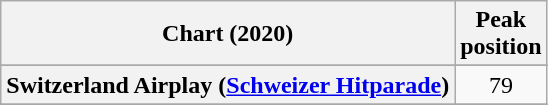<table class="wikitable sortable plainrowheaders" style="text-align:center">
<tr>
<th scope="col">Chart (2020)</th>
<th scope="col">Peak<br>position</th>
</tr>
<tr>
</tr>
<tr>
</tr>
<tr>
</tr>
<tr>
</tr>
<tr>
<th scope="row">Switzerland Airplay (<a href='#'>Schweizer Hitparade</a>)</th>
<td>79</td>
</tr>
<tr>
</tr>
<tr>
</tr>
<tr>
</tr>
<tr>
</tr>
<tr>
</tr>
</table>
